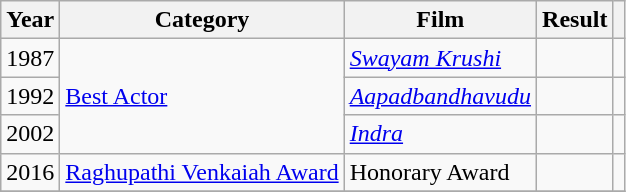<table class="wikitable">
<tr>
<th>Year</th>
<th>Category</th>
<th>Film</th>
<th>Result</th>
<th></th>
</tr>
<tr>
<td>1987</td>
<td rowspan="3"><a href='#'>Best Actor</a></td>
<td><em><a href='#'>Swayam Krushi</a></em></td>
<td></td>
<td></td>
</tr>
<tr>
<td>1992</td>
<td><em><a href='#'>Aapadbandhavudu</a></em></td>
<td></td>
<td></td>
</tr>
<tr>
<td>2002</td>
<td><em><a href='#'>Indra</a></em></td>
<td></td>
<td></td>
</tr>
<tr>
<td>2016</td>
<td><a href='#'>Raghupathi Venkaiah Award</a></td>
<td>Honorary Award</td>
<td></td>
<td></td>
</tr>
<tr>
</tr>
</table>
